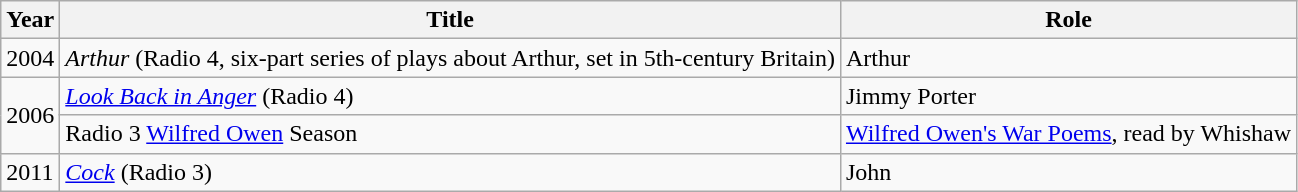<table class="wikitable">
<tr>
<th>Year</th>
<th>Title</th>
<th>Role</th>
</tr>
<tr>
<td>2004</td>
<td><em>Arthur</em> (Radio 4, six-part series of plays about Arthur, set in 5th-century Britain)</td>
<td>Arthur</td>
</tr>
<tr>
<td rowspan="2">2006</td>
<td><em><a href='#'>Look Back in Anger</a></em> (Radio 4)</td>
<td>Jimmy Porter</td>
</tr>
<tr>
<td>Radio 3 <a href='#'>Wilfred Owen</a> Season</td>
<td><a href='#'>Wilfred Owen's War Poems</a>, read by Whishaw</td>
</tr>
<tr>
<td>2011</td>
<td><em><a href='#'>Cock</a></em> (Radio 3)</td>
<td>John</td>
</tr>
</table>
